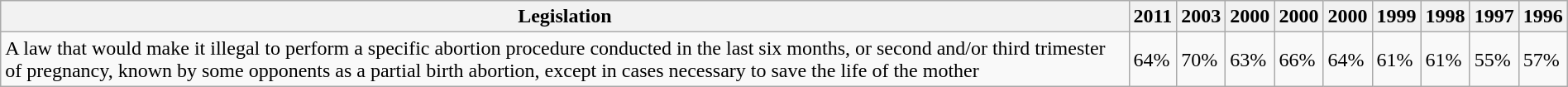<table class="wikitable" style="margin:1em auto;">
<tr>
<th>Legislation</th>
<th>2011</th>
<th>2003</th>
<th>2000</th>
<th>2000</th>
<th>2000</th>
<th>1999</th>
<th>1998</th>
<th>1997</th>
<th>1996</th>
</tr>
<tr>
<td>A law that would make it illegal to perform a specific abortion procedure conducted in the last six months, or second and/or third trimester of pregnancy, known by some opponents as a partial birth abortion, except in cases necessary to save the life of the mother</td>
<td>64%</td>
<td>70%</td>
<td>63%</td>
<td>66%</td>
<td>64%</td>
<td>61%</td>
<td>61%</td>
<td>55%</td>
<td>57%</td>
</tr>
</table>
